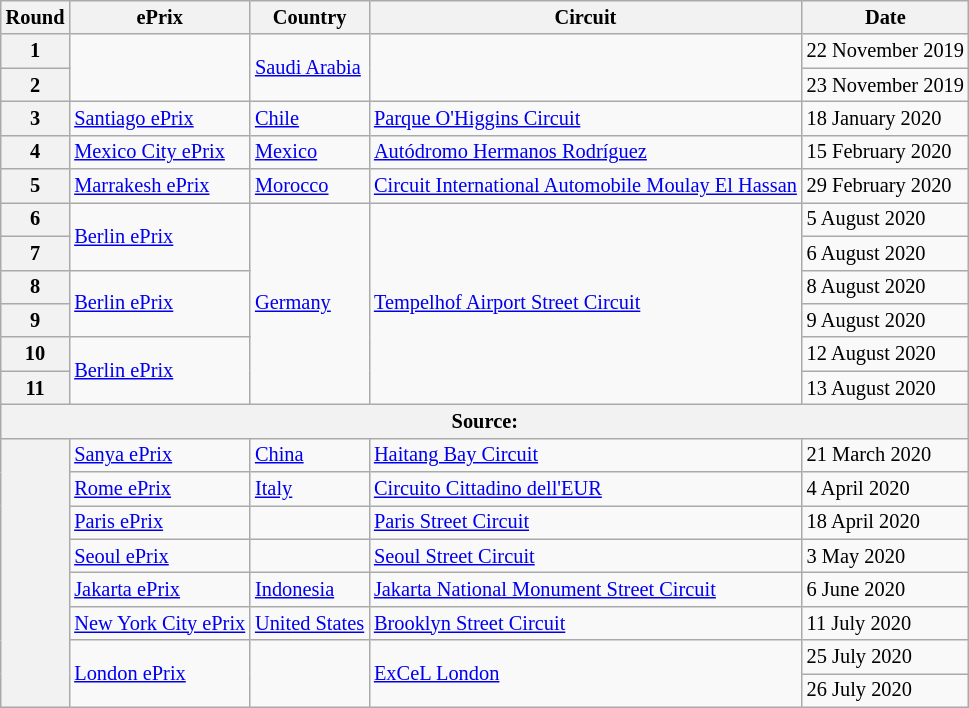<table class="wikitable" style="font-size: 85%;">
<tr>
<th>Round</th>
<th>ePrix</th>
<th>Country</th>
<th>Circuit</th>
<th>Date</th>
</tr>
<tr>
<th>1</th>
<td rowspan="2"></td>
<td rowspan="2"> <a href='#'>Saudi Arabia</a></td>
<td rowspan="2"></td>
<td>22 November 2019</td>
</tr>
<tr>
<th>2</th>
<td nowrap>23 November 2019</td>
</tr>
<tr>
<th>3</th>
<td><a href='#'>Santiago ePrix</a></td>
<td> <a href='#'>Chile</a></td>
<td><a href='#'>Parque O'Higgins Circuit</a></td>
<td>18 January 2020</td>
</tr>
<tr>
<th>4</th>
<td><a href='#'>Mexico City ePrix</a></td>
<td> <a href='#'>Mexico</a></td>
<td><a href='#'>Autódromo Hermanos Rodríguez</a></td>
<td>15 February 2020</td>
</tr>
<tr>
<th>5</th>
<td><a href='#'>Marrakesh ePrix</a></td>
<td> <a href='#'>Morocco</a></td>
<td nowrap><a href='#'>Circuit International Automobile Moulay El Hassan</a></td>
<td>29 February 2020</td>
</tr>
<tr>
<th>6</th>
<td rowspan=2><a href='#'>Berlin ePrix</a></td>
<td rowspan=6> <a href='#'>Germany</a></td>
<td rowspan="6"><a href='#'>Tempelhof Airport Street Circuit</a></td>
<td>5 August 2020</td>
</tr>
<tr>
<th>7</th>
<td>6 August 2020</td>
</tr>
<tr>
<th>8</th>
<td rowspan=2><a href='#'>Berlin ePrix</a></td>
<td>8 August 2020</td>
</tr>
<tr>
<th>9</th>
<td>9 August 2020</td>
</tr>
<tr>
<th>10</th>
<td rowspan=2><a href='#'>Berlin ePrix</a></td>
<td>12 August 2020</td>
</tr>
<tr>
<th>11</th>
<td>13 August 2020</td>
</tr>
<tr>
<th colspan="5">Source:</th>
</tr>
<tr>
<th rowspan="8"></th>
<td><a href='#'>Sanya ePrix</a></td>
<td> <a href='#'>China</a></td>
<td><a href='#'>Haitang Bay Circuit</a></td>
<td>21 March 2020</td>
</tr>
<tr>
<td><a href='#'>Rome ePrix</a></td>
<td> <a href='#'>Italy</a></td>
<td><a href='#'>Circuito Cittadino dell'EUR</a></td>
<td>4 April 2020</td>
</tr>
<tr>
<td><a href='#'>Paris ePrix</a></td>
<td></td>
<td><a href='#'>Paris Street Circuit</a></td>
<td>18 April 2020</td>
</tr>
<tr>
<td><a href='#'>Seoul ePrix</a></td>
<td></td>
<td><a href='#'>Seoul Street Circuit</a></td>
<td>3 May 2020</td>
</tr>
<tr>
<td><a href='#'>Jakarta ePrix</a></td>
<td> <a href='#'>Indonesia</a></td>
<td><a href='#'>Jakarta National Monument Street Circuit</a></td>
<td>6 June 2020</td>
</tr>
<tr>
<td nowrap><a href='#'>New York City ePrix</a></td>
<td> <a href='#'>United States</a></td>
<td><a href='#'>Brooklyn Street Circuit</a></td>
<td>11 July 2020</td>
</tr>
<tr>
<td rowspan="2"><a href='#'>London ePrix</a></td>
<td rowspan="2"></td>
<td rowspan="2"><a href='#'>ExCeL London</a></td>
<td>25 July 2020</td>
</tr>
<tr>
<td>26 July 2020</td>
</tr>
</table>
